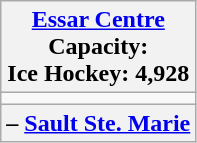<table class="wikitable" style="text-align:center;">
<tr>
<th><a href='#'>Essar Centre</a><br>Capacity:<br>Ice Hockey: 4,928</th>
</tr>
<tr>
<td></td>
</tr>
<tr>
<th> – <a href='#'>Sault Ste. Marie</a></th>
</tr>
</table>
